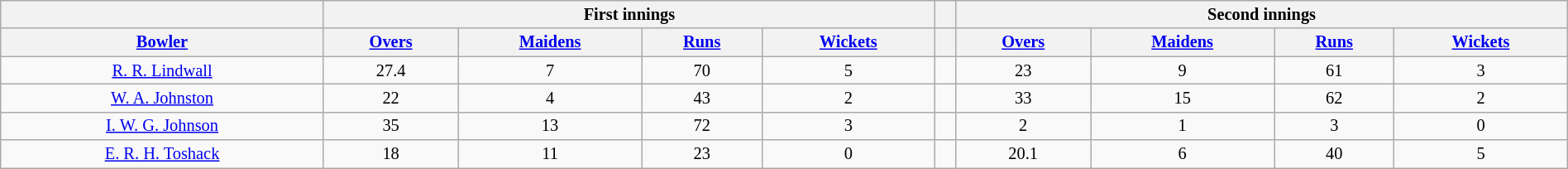<table class="wikitable" style="font-size: 85%; text-align: center; width: 100%;">
<tr>
<th></th>
<th colspan="4">First innings</th>
<th></th>
<th colspan="4">Second innings</th>
</tr>
<tr>
<th><a href='#'>Bowler</a></th>
<th><a href='#'>Overs</a></th>
<th><a href='#'>Maidens</a></th>
<th><a href='#'>Runs</a></th>
<th><a href='#'>Wickets</a></th>
<th></th>
<th><a href='#'>Overs</a></th>
<th><a href='#'>Maidens</a></th>
<th><a href='#'>Runs</a></th>
<th><a href='#'>Wickets</a></th>
</tr>
<tr>
<td><a href='#'>R. R. Lindwall</a></td>
<td>27.4</td>
<td>7</td>
<td>70</td>
<td>5</td>
<td></td>
<td>23</td>
<td>9</td>
<td>61</td>
<td>3</td>
</tr>
<tr>
<td><a href='#'>W. A. Johnston</a></td>
<td>22</td>
<td>4</td>
<td>43</td>
<td>2</td>
<td></td>
<td>33</td>
<td>15</td>
<td>62</td>
<td>2</td>
</tr>
<tr>
<td><a href='#'>I. W. G. Johnson</a></td>
<td>35</td>
<td>13</td>
<td>72</td>
<td>3</td>
<td></td>
<td>2</td>
<td>1</td>
<td>3</td>
<td>0</td>
</tr>
<tr>
<td><a href='#'>E. R. H. Toshack</a></td>
<td>18</td>
<td>11</td>
<td>23</td>
<td>0</td>
<td></td>
<td>20.1</td>
<td>6</td>
<td>40</td>
<td>5</td>
</tr>
</table>
